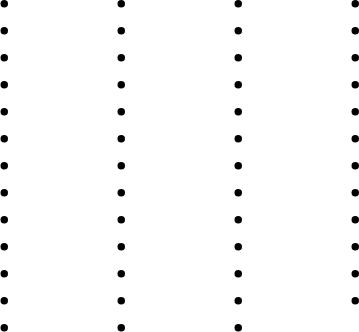<table>
<tr>
<td valign=top><br><ul><li></li><li></li><li></li><li></li><li></li><li></li><li></li><li></li><li></li><li></li><li></li><li></li><li></li></ul></td>
<td width=30></td>
<td valign=top><br><ul><li></li><li></li><li></li><li></li><li></li><li></li><li></li><li></li><li></li><li></li><li></li><li></li><li></li></ul></td>
<td width=30></td>
<td valign=top><br><ul><li></li><li></li><li></li><li></li><li></li><li></li><li></li><li></li><li></li><li></li><li></li><li></li><li></li></ul></td>
<td width=30></td>
<td valign=top><br><ul><li></li><li></li><li></li><li></li><li></li><li></li><li></li><li></li><li></li><li></li><li></li><li></li></ul></td>
</tr>
</table>
